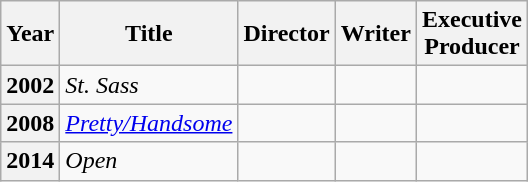<table class="wikitable plainrowheaders unsortable">
<tr>
<th>Year</th>
<th>Title</th>
<th>Director</th>
<th>Writer</th>
<th>Executive<br>Producer</th>
</tr>
<tr>
<th>2002</th>
<td scope="row"><em>St. Sass</em></td>
<td></td>
<td></td>
<td></td>
</tr>
<tr>
<th>2008</th>
<td scope="row"><em><a href='#'>Pretty/Handsome</a></em></td>
<td></td>
<td></td>
<td></td>
</tr>
<tr>
<th>2014</th>
<td scope="row"><em>Open</em></td>
<td></td>
<td></td>
<td></td>
</tr>
</table>
